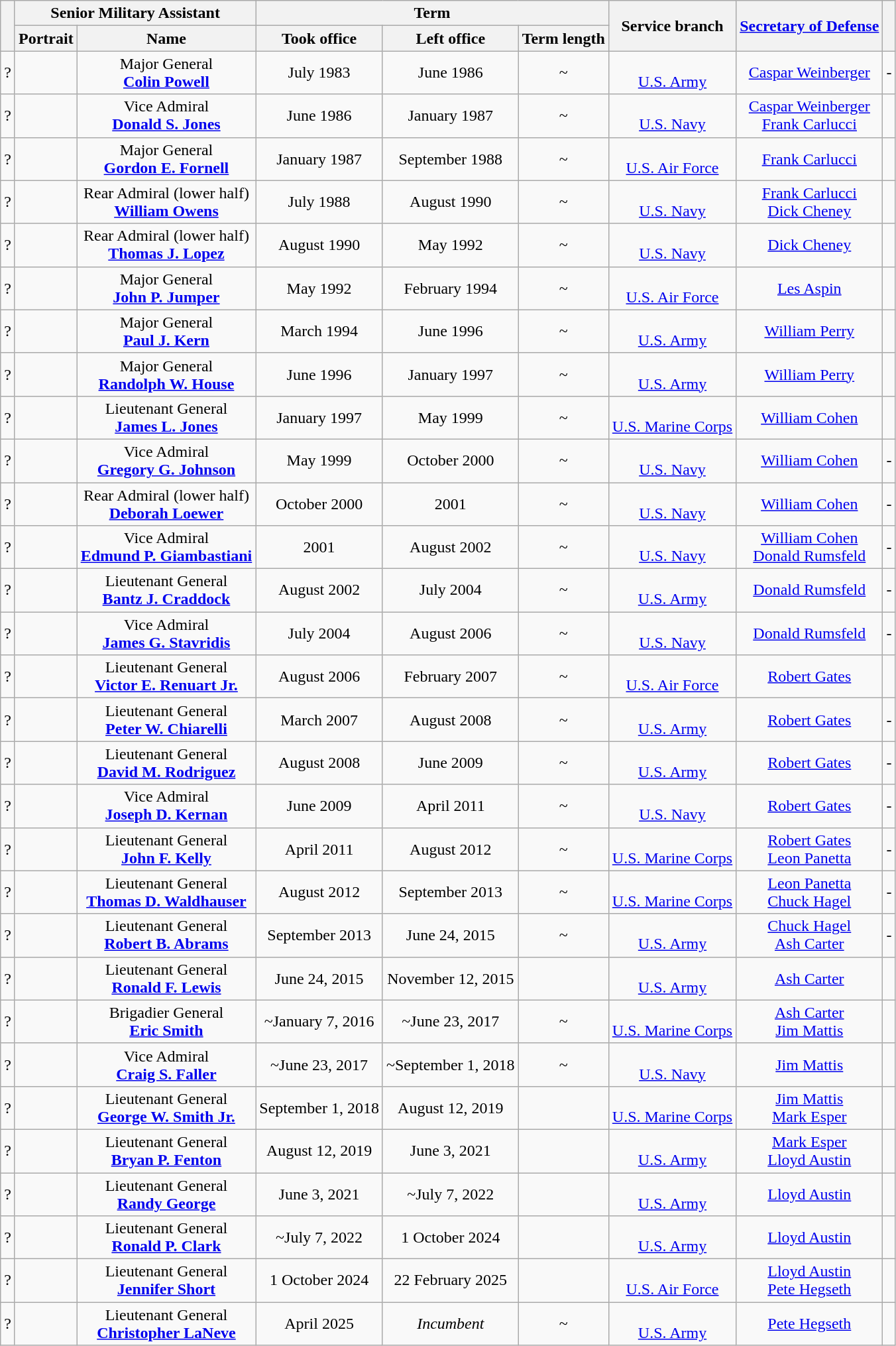<table class="wikitable sortable" width="auto" style="text-align: center">
<tr>
<th rowspan=2></th>
<th colspan=2>Senior Military Assistant</th>
<th colspan=3>Term</th>
<th rowspan=2>Service branch</th>
<th rowspan=2><a href='#'>Secretary of Defense</a></th>
<th rowspan=2></th>
</tr>
<tr>
<th>Portrait</th>
<th>Name</th>
<th>Took office</th>
<th>Left office</th>
<th>Term length</th>
</tr>
<tr>
<td>?</td>
<td></td>
<td>Major General<br><strong><a href='#'>Colin Powell</a></strong></td>
<td>July 1983</td>
<td>June 1986</td>
<td>~</td>
<td><br><a href='#'>U.S. Army</a></td>
<td><a href='#'>Caspar Weinberger</a></td>
<td>-</td>
</tr>
<tr>
<td>?</td>
<td></td>
<td>Vice Admiral<br><strong><a href='#'>Donald S. Jones</a></strong></td>
<td>June 1986</td>
<td>January 1987</td>
<td>~</td>
<td><br><a href='#'>U.S. Navy</a></td>
<td><a href='#'>Caspar Weinberger</a><br><a href='#'>Frank Carlucci</a></td>
<td></td>
</tr>
<tr>
<td>?</td>
<td></td>
<td>Major General<br><strong><a href='#'>Gordon E. Fornell</a></strong></td>
<td>January 1987</td>
<td>September 1988</td>
<td>~</td>
<td><br><a href='#'>U.S. Air Force</a></td>
<td><a href='#'>Frank Carlucci</a></td>
<td></td>
</tr>
<tr>
<td>?</td>
<td></td>
<td>Rear Admiral (lower half)<br><strong><a href='#'>William Owens</a></strong></td>
<td>July 1988</td>
<td>August 1990</td>
<td>~</td>
<td><br><a href='#'>U.S. Navy</a></td>
<td><a href='#'>Frank Carlucci</a><br><a href='#'>Dick Cheney</a></td>
<td></td>
</tr>
<tr>
<td>?</td>
<td></td>
<td>Rear Admiral (lower half)<br><strong><a href='#'>Thomas J. Lopez</a></strong></td>
<td>August 1990</td>
<td>May 1992</td>
<td>~</td>
<td><br><a href='#'>U.S. Navy</a></td>
<td><a href='#'>Dick Cheney</a></td>
<td></td>
</tr>
<tr>
<td>?</td>
<td></td>
<td>Major General<br><strong><a href='#'>John P. Jumper</a></strong></td>
<td>May 1992</td>
<td>February 1994</td>
<td>~</td>
<td><br><a href='#'>U.S. Air Force</a></td>
<td><a href='#'>Les Aspin</a></td>
<td></td>
</tr>
<tr>
<td>?</td>
<td></td>
<td>Major General<br><strong><a href='#'>Paul J. Kern</a></strong></td>
<td>March 1994</td>
<td>June 1996</td>
<td>~</td>
<td><br><a href='#'>U.S. Army</a></td>
<td><a href='#'>William Perry</a></td>
<td></td>
</tr>
<tr>
<td>?</td>
<td></td>
<td>Major General<br><strong><a href='#'>Randolph W. House</a></strong></td>
<td>June 1996</td>
<td>January 1997</td>
<td>~</td>
<td><br><a href='#'>U.S. Army</a></td>
<td><a href='#'>William Perry</a></td>
<td></td>
</tr>
<tr>
<td>?</td>
<td></td>
<td>Lieutenant General<br><strong><a href='#'>James L. Jones</a></strong></td>
<td>January 1997</td>
<td>May 1999</td>
<td>~</td>
<td><br><a href='#'>U.S. Marine Corps</a></td>
<td><a href='#'>William Cohen</a></td>
<td></td>
</tr>
<tr>
<td>?</td>
<td></td>
<td>Vice Admiral<br><strong><a href='#'>Gregory G. Johnson</a></strong></td>
<td>May 1999</td>
<td>October 2000</td>
<td>~</td>
<td><br><a href='#'>U.S. Navy</a></td>
<td><a href='#'>William Cohen</a></td>
<td>-</td>
</tr>
<tr>
<td>?</td>
<td></td>
<td>Rear Admiral (lower half)<br><strong><a href='#'>Deborah Loewer</a></strong></td>
<td>October 2000</td>
<td>2001</td>
<td>~</td>
<td><br><a href='#'>U.S. Navy</a></td>
<td><a href='#'>William Cohen</a></td>
<td>-</td>
</tr>
<tr>
<td>?</td>
<td></td>
<td>Vice Admiral<br><strong><a href='#'>Edmund P. Giambastiani</a></strong></td>
<td>2001</td>
<td>August 2002</td>
<td>~</td>
<td><br><a href='#'>U.S. Navy</a></td>
<td><a href='#'>William Cohen</a><br><a href='#'>Donald Rumsfeld</a></td>
<td>-</td>
</tr>
<tr>
<td>?</td>
<td></td>
<td>Lieutenant General<br><strong><a href='#'>Bantz J. Craddock</a></strong></td>
<td>August 2002</td>
<td>July 2004</td>
<td>~</td>
<td><br><a href='#'>U.S. Army</a></td>
<td><a href='#'>Donald Rumsfeld</a></td>
<td>-</td>
</tr>
<tr>
<td>?</td>
<td></td>
<td>Vice Admiral<br><strong><a href='#'>James G. Stavridis</a></strong></td>
<td>July 2004</td>
<td>August 2006</td>
<td>~</td>
<td><br><a href='#'>U.S. Navy</a></td>
<td><a href='#'>Donald Rumsfeld</a></td>
<td>-</td>
</tr>
<tr>
<td>?</td>
<td></td>
<td>Lieutenant General<br><strong><a href='#'>Victor E. Renuart Jr.</a></strong></td>
<td>August 2006</td>
<td>February 2007</td>
<td>~</td>
<td><br><a href='#'>U.S. Air Force</a></td>
<td><a href='#'>Robert Gates</a></td>
<td></td>
</tr>
<tr>
<td>?</td>
<td></td>
<td>Lieutenant General<br><strong><a href='#'>Peter W. Chiarelli</a></strong></td>
<td>March 2007</td>
<td>August 2008</td>
<td>~</td>
<td><br><a href='#'>U.S. Army</a></td>
<td><a href='#'>Robert Gates</a></td>
<td>-</td>
</tr>
<tr>
<td>?</td>
<td></td>
<td>Lieutenant General<br><strong><a href='#'>David M. Rodriguez</a></strong></td>
<td>August 2008</td>
<td>June 2009</td>
<td>~</td>
<td><br><a href='#'>U.S. Army</a></td>
<td><a href='#'>Robert Gates</a></td>
<td>-</td>
</tr>
<tr>
<td>?</td>
<td></td>
<td>Vice Admiral<br><strong><a href='#'>Joseph D. Kernan</a></strong></td>
<td>June 2009</td>
<td>April 2011</td>
<td>~</td>
<td><br><a href='#'>U.S. Navy</a></td>
<td><a href='#'>Robert Gates</a></td>
<td>-</td>
</tr>
<tr>
<td>?</td>
<td></td>
<td>Lieutenant General<br><strong><a href='#'>John F. Kelly</a></strong></td>
<td>April 2011</td>
<td>August 2012</td>
<td>~</td>
<td><br><a href='#'>U.S. Marine Corps</a></td>
<td><a href='#'>Robert Gates</a><br><a href='#'>Leon Panetta</a></td>
<td>-</td>
</tr>
<tr>
<td>?</td>
<td></td>
<td>Lieutenant General<br><strong><a href='#'>Thomas D. Waldhauser</a></strong></td>
<td>August 2012</td>
<td>September 2013</td>
<td>~</td>
<td><br><a href='#'>U.S. Marine Corps</a></td>
<td><a href='#'>Leon Panetta</a><br><a href='#'>Chuck Hagel</a></td>
<td>-</td>
</tr>
<tr>
<td>?</td>
<td></td>
<td>Lieutenant General<br><strong><a href='#'>Robert B. Abrams</a></strong></td>
<td>September 2013</td>
<td>June 24, 2015</td>
<td>~</td>
<td><br><a href='#'>U.S. Army</a></td>
<td><a href='#'>Chuck Hagel</a><br><a href='#'>Ash Carter</a></td>
<td>-</td>
</tr>
<tr>
<td>?</td>
<td></td>
<td>Lieutenant General<br><strong><a href='#'>Ronald F. Lewis</a></strong></td>
<td>June 24, 2015</td>
<td>November 12, 2015</td>
<td></td>
<td><br><a href='#'>U.S. Army</a></td>
<td><a href='#'>Ash Carter</a></td>
<td></td>
</tr>
<tr>
<td>?</td>
<td></td>
<td>Brigadier General<br><strong><a href='#'>Eric Smith</a></strong></td>
<td>~January 7, 2016</td>
<td>~June 23, 2017</td>
<td>~</td>
<td><br><a href='#'>U.S. Marine Corps</a></td>
<td><a href='#'>Ash Carter</a><br><a href='#'>Jim Mattis</a></td>
<td></td>
</tr>
<tr>
<td>?</td>
<td></td>
<td>Vice Admiral<br><strong><a href='#'>Craig S. Faller</a></strong></td>
<td>~June 23, 2017</td>
<td>~September 1, 2018</td>
<td>~</td>
<td><br><a href='#'>U.S. Navy</a></td>
<td><a href='#'>Jim Mattis</a></td>
<td></td>
</tr>
<tr>
<td>?</td>
<td></td>
<td>Lieutenant General<br><strong><a href='#'>George W. Smith Jr.</a></strong></td>
<td>September 1, 2018</td>
<td>August 12, 2019</td>
<td></td>
<td><br><a href='#'>U.S. Marine Corps</a></td>
<td><a href='#'>Jim Mattis</a><br><a href='#'>Mark Esper</a></td>
<td></td>
</tr>
<tr>
<td>?</td>
<td></td>
<td>Lieutenant General<br><strong><a href='#'>Bryan P. Fenton</a></strong></td>
<td>August 12, 2019</td>
<td>June 3, 2021</td>
<td></td>
<td><br><a href='#'>U.S. Army</a></td>
<td><a href='#'>Mark Esper</a><br><a href='#'>Lloyd Austin</a></td>
<td></td>
</tr>
<tr>
<td>?</td>
<td></td>
<td>Lieutenant General<br><strong><a href='#'>Randy George</a></strong></td>
<td>June 3, 2021</td>
<td>~July 7, 2022</td>
<td></td>
<td><br><a href='#'>U.S. Army</a></td>
<td><a href='#'>Lloyd Austin</a></td>
<td></td>
</tr>
<tr>
<td>?</td>
<td></td>
<td>Lieutenant General<br><strong><a href='#'>Ronald P. Clark</a></strong></td>
<td>~July 7, 2022</td>
<td>1 October 2024</td>
<td></td>
<td><br><a href='#'>U.S. Army</a></td>
<td><a href='#'>Lloyd Austin</a></td>
<td></td>
</tr>
<tr>
<td>?</td>
<td></td>
<td>Lieutenant General<br><strong><a href='#'>Jennifer Short</a></strong></td>
<td>1 October 2024</td>
<td>22 February 2025</td>
<td></td>
<td><br><a href='#'>U.S. Air Force</a></td>
<td><a href='#'>Lloyd Austin</a><br><a href='#'>Pete Hegseth</a></td>
<td></td>
</tr>
<tr>
<td>?</td>
<td></td>
<td>Lieutenant General<br><strong><a href='#'>Christopher LaNeve</a></strong></td>
<td>April 2025</td>
<td><em>Incumbent</em></td>
<td>~</td>
<td><br><a href='#'>U.S. Army</a></td>
<td><a href='#'>Pete Hegseth</a></td>
<td></td>
</tr>
</table>
